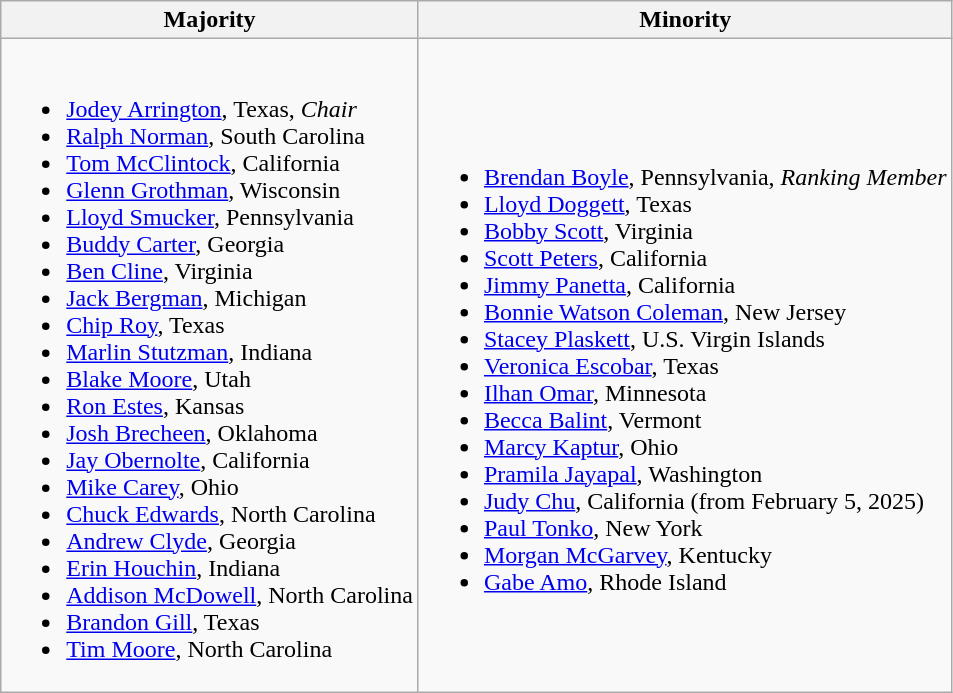<table class=wikitable>
<tr>
<th>Majority</th>
<th>Minority</th>
</tr>
<tr>
<td><br><ul><li><a href='#'>Jodey Arrington</a>, Texas, <em>Chair</em></li><li><a href='#'>Ralph Norman</a>, South Carolina</li><li><a href='#'>Tom McClintock</a>, California</li><li><a href='#'>Glenn Grothman</a>, Wisconsin</li><li><a href='#'>Lloyd Smucker</a>, Pennsylvania</li><li><a href='#'>Buddy Carter</a>, Georgia</li><li><a href='#'>Ben Cline</a>, Virginia</li><li><a href='#'>Jack Bergman</a>, Michigan</li><li><a href='#'>Chip Roy</a>, Texas</li><li><a href='#'>Marlin Stutzman</a>, Indiana</li><li><a href='#'>Blake Moore</a>, Utah</li><li><a href='#'>Ron Estes</a>, Kansas</li><li><a href='#'>Josh Brecheen</a>, Oklahoma</li><li><a href='#'>Jay Obernolte</a>, California</li><li><a href='#'>Mike Carey</a>, Ohio</li><li><a href='#'>Chuck Edwards</a>, North Carolina</li><li><a href='#'>Andrew Clyde</a>, Georgia</li><li><a href='#'>Erin Houchin</a>, Indiana</li><li><a href='#'>Addison McDowell</a>, North Carolina</li><li><a href='#'>Brandon Gill</a>, Texas</li><li><a href='#'>Tim Moore</a>, North Carolina</li></ul></td>
<td><br><ul><li><a href='#'>Brendan Boyle</a>, Pennsylvania, <em>Ranking Member</em></li><li><a href='#'>Lloyd Doggett</a>, Texas</li><li><a href='#'>Bobby Scott</a>, Virginia</li><li><a href='#'>Scott Peters</a>, California</li><li><a href='#'>Jimmy Panetta</a>, California</li><li><a href='#'>Bonnie Watson Coleman</a>, New Jersey</li><li><a href='#'>Stacey Plaskett</a>, U.S. Virgin Islands</li><li><a href='#'>Veronica Escobar</a>, Texas</li><li><a href='#'>Ilhan Omar</a>, Minnesota</li><li><a href='#'>Becca Balint</a>, Vermont</li><li><a href='#'>Marcy Kaptur</a>, Ohio</li><li><a href='#'>Pramila Jayapal</a>, Washington</li><li><a href='#'>Judy Chu</a>, California (from February 5, 2025)</li><li><a href='#'>Paul Tonko</a>, New York</li><li><a href='#'>Morgan McGarvey</a>, Kentucky</li><li><a href='#'>Gabe Amo</a>, Rhode Island</li></ul></td>
</tr>
</table>
